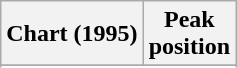<table class="wikitable sortable">
<tr>
<th>Chart (1995)</th>
<th>Peak<br>position</th>
</tr>
<tr>
</tr>
<tr>
</tr>
<tr>
</tr>
</table>
